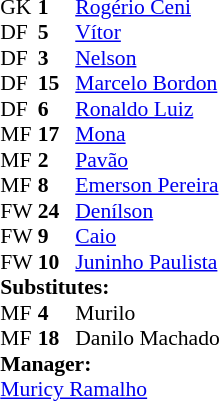<table cellspacing="0" cellpadding="0" style="font-size:90%; margin:0.2em auto;">
<tr>
<th width="25"></th>
<th width="25"></th>
</tr>
<tr>
<td>GK</td>
<td><strong>1</strong></td>
<td> <a href='#'>Rogério Ceni</a></td>
</tr>
<tr>
<td>DF</td>
<td><strong>5</strong></td>
<td> <a href='#'>Vítor</a></td>
</tr>
<tr>
<td>DF</td>
<td><strong>3</strong></td>
<td> <a href='#'>Nelson</a></td>
</tr>
<tr>
<td>DF</td>
<td><strong>15</strong></td>
<td> <a href='#'>Marcelo Bordon</a></td>
</tr>
<tr>
<td>DF</td>
<td><strong>6</strong></td>
<td> <a href='#'>Ronaldo Luiz</a></td>
</tr>
<tr>
<td>MF</td>
<td><strong>17</strong></td>
<td> <a href='#'>Mona</a></td>
</tr>
<tr>
<td>MF</td>
<td><strong>2</strong></td>
<td> <a href='#'>Pavão</a></td>
</tr>
<tr>
<td>MF</td>
<td><strong>8</strong></td>
<td> <a href='#'>Emerson Pereira</a></td>
</tr>
<tr>
<td>FW</td>
<td><strong>24</strong></td>
<td> <a href='#'>Denílson</a></td>
<td></td>
<td></td>
</tr>
<tr>
<td>FW</td>
<td><strong>9</strong></td>
<td> <a href='#'>Caio</a></td>
</tr>
<tr>
<td>FW</td>
<td><strong>10</strong></td>
<td> <a href='#'>Juninho Paulista</a></td>
<td></td>
<td></td>
</tr>
<tr>
<td colspan=3><strong>Substitutes:</strong></td>
</tr>
<tr>
<td>MF</td>
<td><strong>4</strong></td>
<td> Murilo</td>
<td></td>
<td></td>
</tr>
<tr>
<td>MF</td>
<td><strong>18</strong></td>
<td> Danilo Machado</td>
<td></td>
<td></td>
</tr>
<tr>
<td colspan=3><strong>Manager:</strong></td>
</tr>
<tr>
<td colspan=4> <a href='#'>Muricy Ramalho</a></td>
</tr>
</table>
